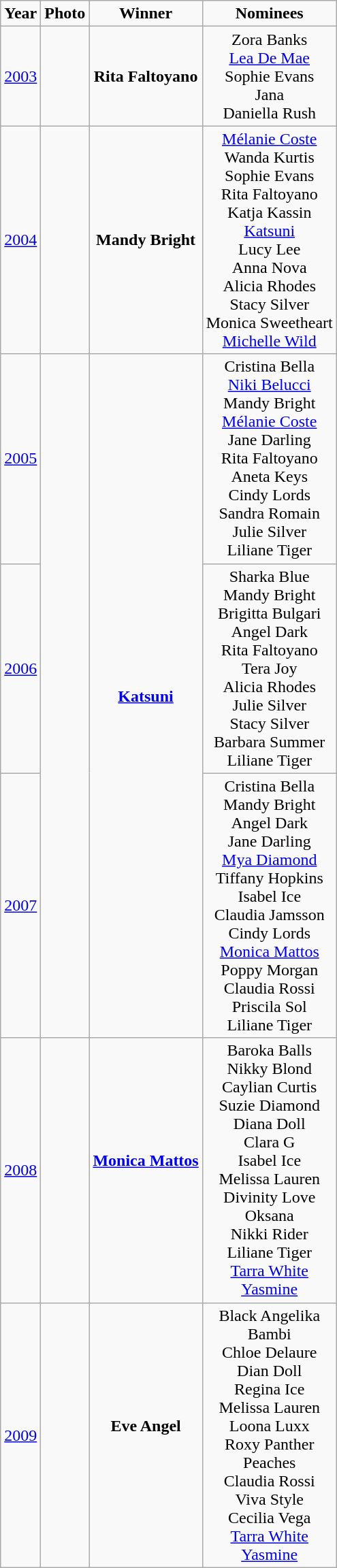<table class=wikitable>
<tr>
<td align=center><strong>Year</strong></td>
<td align=center><strong>Photo</strong></td>
<td align=center><strong>Winner</strong></td>
<td align=center><strong>Nominees</strong></td>
</tr>
<tr>
<td><a href='#'>2003</a></td>
<td></td>
<td align=center><strong>Rita Faltoyano</strong><br></td>
<td align=center>Zora Banks<br><a href='#'>Lea De Mae</a><br>Sophie Evans<br>Jana<br>Daniella Rush</td>
</tr>
<tr>
<td><a href='#'>2004</a></td>
<td></td>
<td align=center><strong>Mandy Bright</strong><br></td>
<td align=center><a href='#'>Mélanie Coste</a><br>Wanda Kurtis<br>Sophie Evans<br>Rita Faltoyano<br>Katja Kassin<br><a href='#'>Katsuni</a><br>Lucy Lee<br>Anna Nova<br>Alicia Rhodes<br>Stacy Silver<br>Monica Sweetheart<br><a href='#'>Michelle Wild</a></td>
</tr>
<tr>
<td><a href='#'>2005</a></td>
<td rowspan=3></td>
<td rowspan=3 align=center><strong><a href='#'>Katsuni</a></strong><br></td>
<td align=center>Cristina Bella<br><a href='#'>Niki Belucci</a><br>Mandy Bright<br><a href='#'>Mélanie Coste</a><br>Jane Darling<br>Rita Faltoyano<br>Aneta Keys<br>Cindy Lords<br>Sandra Romain<br>Julie Silver<br>Liliane Tiger</td>
</tr>
<tr>
<td><a href='#'>2006</a></td>
<td align=center>Sharka Blue<br>Mandy Bright<br>Brigitta Bulgari<br>Angel Dark<br>Rita Faltoyano<br>Tera Joy<br>Alicia Rhodes<br>Julie Silver<br>Stacy Silver<br>Barbara Summer<br>Liliane Tiger</td>
</tr>
<tr>
<td><a href='#'>2007</a></td>
<td align=center>Cristina Bella<br>Mandy Bright<br>Angel Dark<br>Jane Darling<br><a href='#'>Mya Diamond</a><br>Tiffany Hopkins<br>Isabel Ice<br>Claudia Jamsson<br>Cindy Lords<br><a href='#'>Monica Mattos</a><br>Poppy Morgan<br>Claudia Rossi<br>Priscila Sol<br>Liliane Tiger</td>
</tr>
<tr>
<td><a href='#'>2008</a></td>
<td></td>
<td align=center><strong><a href='#'>Monica Mattos</a></strong><br><br></td>
<td align=center>Baroka Balls<br>Nikky Blond<br>Caylian Curtis<br>Suzie Diamond<br>Diana Doll<br>Clara G<br>Isabel Ice<br>Melissa Lauren<br>Divinity Love<br>Oksana<br>Nikki Rider<br>Liliane Tiger<br><a href='#'>Tarra White</a><br><a href='#'>Yasmine</a></td>
</tr>
<tr>
<td><a href='#'>2009</a></td>
<td></td>
<td align=center><strong>Eve Angel</strong><br><br></td>
<td align=center>Black Angelika<br>Bambi<br>Chloe Delaure<br>Dian Doll<br>Regina Ice<br>Melissa Lauren<br>Loona Luxx<br>Roxy Panther<br>Peaches<br>Claudia Rossi<br>Viva Style<br>Cecilia Vega<br><a href='#'>Tarra White</a><br><a href='#'>Yasmine</a></td>
</tr>
</table>
